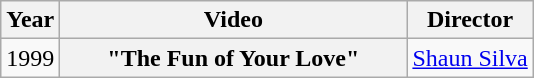<table class="wikitable plainrowheaders">
<tr>
<th>Year</th>
<th style="width:14em;">Video</th>
<th>Director</th>
</tr>
<tr>
<td>1999</td>
<th scope="row">"The Fun of Your Love"</th>
<td><a href='#'>Shaun Silva</a></td>
</tr>
</table>
